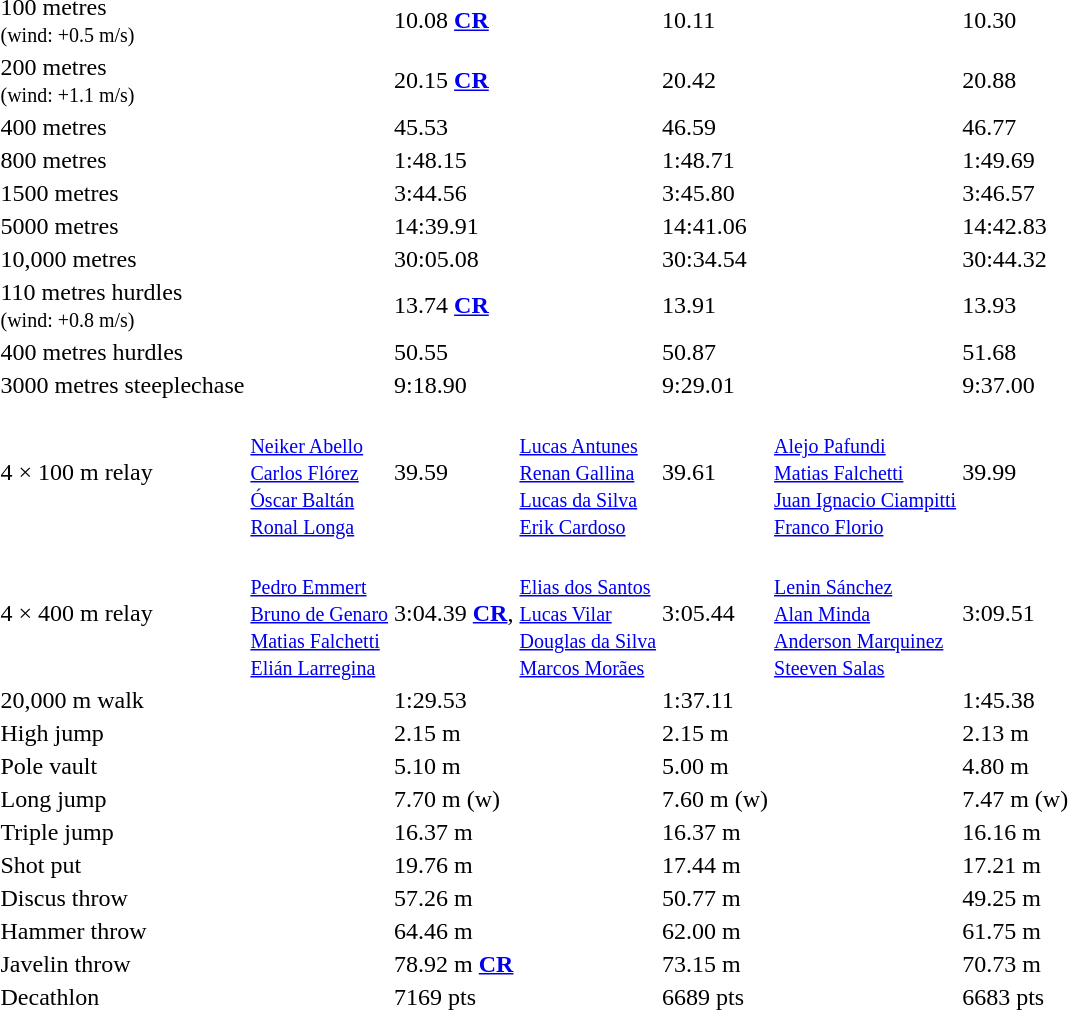<table>
<tr>
<td>100 metres <small><br>(wind: +0.5 m/s)</small></td>
<td></td>
<td>10.08 <strong><a href='#'>CR</a></strong></td>
<td></td>
<td>10.11</td>
<td></td>
<td>10.30</td>
</tr>
<tr>
<td>200 metres <small><br>(wind: +1.1 m/s)</small></td>
<td></td>
<td>20.15 <strong><a href='#'>CR</a></strong></td>
<td></td>
<td>20.42</td>
<td></td>
<td>20.88</td>
</tr>
<tr>
<td>400 metres</td>
<td></td>
<td>45.53</td>
<td></td>
<td>46.59</td>
<td></td>
<td>46.77</td>
</tr>
<tr>
<td>800 metres</td>
<td></td>
<td>1:48.15</td>
<td></td>
<td>1:48.71</td>
<td></td>
<td>1:49.69</td>
</tr>
<tr>
<td>1500 metres</td>
<td></td>
<td>3:44.56</td>
<td></td>
<td>3:45.80</td>
<td></td>
<td>3:46.57</td>
</tr>
<tr>
<td>5000 metres</td>
<td></td>
<td>14:39.91</td>
<td></td>
<td>14:41.06</td>
<td></td>
<td>14:42.83</td>
</tr>
<tr>
<td>10,000 metres</td>
<td></td>
<td>30:05.08</td>
<td></td>
<td>30:34.54</td>
<td></td>
<td>30:44.32</td>
</tr>
<tr>
<td>110 metres hurdles <small><br>(wind: +0.8 m/s)</small></td>
<td></td>
<td>13.74  <strong><a href='#'>CR</a></strong></td>
<td></td>
<td>13.91</td>
<td></td>
<td>13.93</td>
</tr>
<tr>
<td>400 metres hurdles</td>
<td></td>
<td>50.55</td>
<td></td>
<td>50.87</td>
<td></td>
<td>51.68</td>
</tr>
<tr>
<td>3000 metres steeplechase</td>
<td></td>
<td>9:18.90</td>
<td></td>
<td>9:29.01</td>
<td></td>
<td>9:37.00</td>
</tr>
<tr>
<td>4 × 100 m relay</td>
<td><br><small><a href='#'>Neiker Abello</a><br><a href='#'>Carlos Flórez</a><br><a href='#'>Óscar Baltán</a><br><a href='#'>Ronal Longa</a></small></td>
<td>39.59</td>
<td><br><small><a href='#'>Lucas Antunes</a><br><a href='#'>Renan Gallina</a><br><a href='#'>Lucas da Silva</a><br><a href='#'>Erik Cardoso</a></small></td>
<td>39.61</td>
<td><br><small><a href='#'>Alejo Pafundi</a><br><a href='#'>Matias Falchetti</a><br><a href='#'>Juan Ignacio Ciampitti</a><br><a href='#'>Franco Florio</a></small></td>
<td>39.99</td>
</tr>
<tr>
<td>4 × 400 m relay</td>
<td><br><small><a href='#'>Pedro Emmert</a><br><a href='#'>Bruno de Genaro</a><br><a href='#'>Matias Falchetti</a><br><a href='#'>Elián Larregina</a></small></td>
<td>3:04.39 <strong><a href='#'>CR</a></strong>, <strong></strong></td>
<td><br><small><a href='#'>Elias dos Santos</a><br><a href='#'>Lucas Vilar</a><br><a href='#'>Douglas da Silva</a><br><a href='#'>Marcos Morães</a></small></td>
<td>3:05.44</td>
<td><br><small><a href='#'>Lenin Sánchez</a><br><a href='#'>Alan Minda</a><br><a href='#'>Anderson Marquinez</a><br><a href='#'>Steeven Salas</a></small></td>
<td>3:09.51</td>
</tr>
<tr>
<td>20,000 m walk</td>
<td></td>
<td>1:29.53</td>
<td></td>
<td>1:37.11</td>
<td></td>
<td>1:45.38</td>
</tr>
<tr>
<td>High jump</td>
<td></td>
<td>2.15 m</td>
<td></td>
<td>2.15 m</td>
<td></td>
<td>2.13 m</td>
</tr>
<tr>
<td>Pole vault</td>
<td></td>
<td>5.10 m</td>
<td></td>
<td>5.00 m</td>
<td></td>
<td>4.80 m</td>
</tr>
<tr>
<td>Long jump</td>
<td></td>
<td>7.70 m (w)</td>
<td></td>
<td>7.60 m (w)</td>
<td></td>
<td>7.47 m (w)</td>
</tr>
<tr>
<td>Triple jump</td>
<td></td>
<td>16.37 m</td>
<td></td>
<td>16.37 m</td>
<td></td>
<td>16.16 m</td>
</tr>
<tr>
<td>Shot put</td>
<td></td>
<td>19.76 m</td>
<td></td>
<td>17.44 m</td>
<td></td>
<td>17.21 m</td>
</tr>
<tr>
<td>Discus throw</td>
<td></td>
<td>57.26 m</td>
<td></td>
<td>50.77 m</td>
<td></td>
<td>49.25 m</td>
</tr>
<tr>
<td>Hammer throw</td>
<td></td>
<td>64.46 m</td>
<td></td>
<td>62.00 m</td>
<td></td>
<td>61.75 m</td>
</tr>
<tr>
<td>Javelin throw</td>
<td></td>
<td>78.92 m <strong><a href='#'>CR</a></strong></td>
<td></td>
<td>73.15 m</td>
<td></td>
<td>70.73 m</td>
</tr>
<tr>
<td>Decathlon</td>
<td></td>
<td>7169 pts</td>
<td></td>
<td>6689 pts</td>
<td></td>
<td>6683 pts</td>
</tr>
</table>
